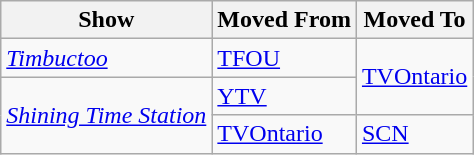<table class="wikitable">
<tr ">
<th>Show</th>
<th>Moved From</th>
<th>Moved To</th>
</tr>
<tr>
<td><em><a href='#'>Timbuctoo</a></em></td>
<td><a href='#'>TFOU</a></td>
<td rowspan="2"><a href='#'>TVOntario</a></td>
</tr>
<tr>
<td rowspan="2"><em><a href='#'>Shining Time Station</a></em></td>
<td><a href='#'>YTV</a></td>
</tr>
<tr>
<td><a href='#'>TVOntario</a></td>
<td><a href='#'>SCN</a></td>
</tr>
</table>
